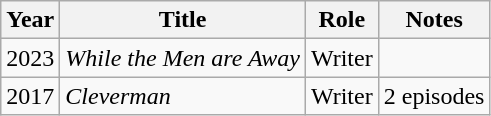<table class="wikitable">
<tr>
<th>Year</th>
<th>Title</th>
<th>Role</th>
<th>Notes</th>
</tr>
<tr>
<td>2023</td>
<td><em>While the Men are Away</em></td>
<td>Writer</td>
<td></td>
</tr>
<tr>
<td>2017</td>
<td><em>Cleverman</em></td>
<td>Writer</td>
<td>2 episodes</td>
</tr>
</table>
